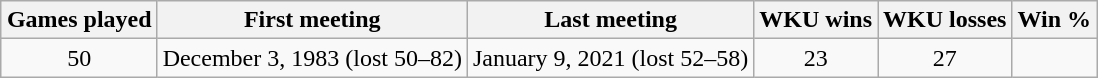<table class="wikitable" style="margin:1em auto;">
<tr>
<th>Games played</th>
<th>First meeting</th>
<th>Last meeting</th>
<th>WKU wins</th>
<th>WKU losses</th>
<th>Win %</th>
</tr>
<tr style="text-align:center;">
<td>50</td>
<td>December 3, 1983 (lost 50–82)</td>
<td>January 9, 2021 (lost 52–58)</td>
<td>23</td>
<td>27</td>
<td></td>
</tr>
</table>
